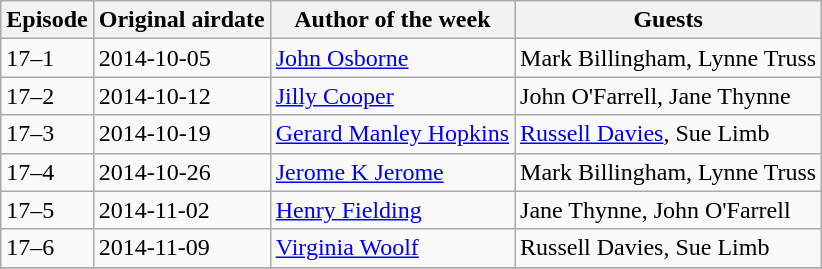<table class="wikitable">
<tr>
<th>Episode</th>
<th>Original airdate</th>
<th>Author of the week</th>
<th>Guests</th>
</tr>
<tr>
<td>17–1</td>
<td>2014-10-05</td>
<td><a href='#'>John Osborne</a></td>
<td>Mark Billingham, Lynne Truss</td>
</tr>
<tr>
<td>17–2</td>
<td>2014-10-12</td>
<td><a href='#'>Jilly Cooper</a></td>
<td>John O'Farrell, Jane Thynne</td>
</tr>
<tr>
<td>17–3</td>
<td>2014-10-19</td>
<td><a href='#'>Gerard Manley Hopkins</a></td>
<td><a href='#'>Russell Davies</a>, Sue Limb</td>
</tr>
<tr>
<td>17–4</td>
<td>2014-10-26</td>
<td><a href='#'>Jerome K Jerome</a></td>
<td>Mark Billingham, Lynne Truss</td>
</tr>
<tr>
<td>17–5</td>
<td>2014-11-02</td>
<td><a href='#'>Henry Fielding</a></td>
<td>Jane Thynne, John O'Farrell</td>
</tr>
<tr>
<td>17–6</td>
<td>2014-11-09</td>
<td><a href='#'>Virginia Woolf</a></td>
<td>Russell Davies, Sue Limb</td>
</tr>
<tr>
</tr>
</table>
